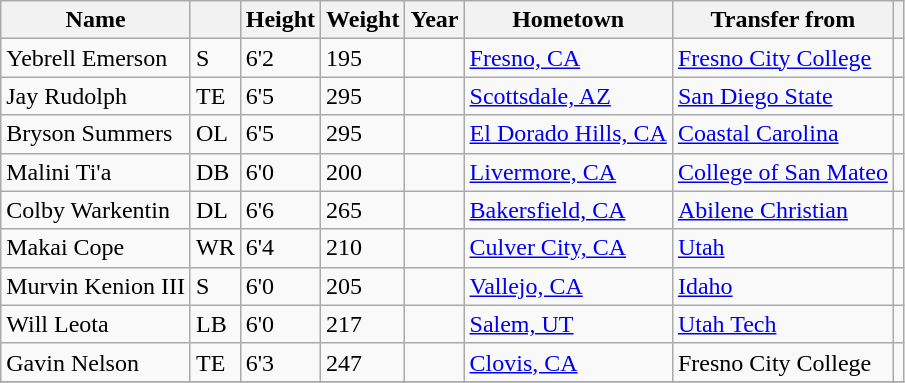<table class="wikitable sortable mw-collapsible">
<tr>
<th>Name</th>
<th></th>
<th>Height</th>
<th>Weight</th>
<th>Year</th>
<th>Hometown</th>
<th>Transfer from</th>
<th></th>
</tr>
<tr>
<td>Yebrell Emerson</td>
<td>S</td>
<td>6'2</td>
<td>195</td>
<td></td>
<td><a href='#'>Fresno, CA</a></td>
<td><a href='#'>Fresno City College</a></td>
<td></td>
</tr>
<tr>
<td>Jay Rudolph</td>
<td>TE</td>
<td>6'5</td>
<td>295</td>
<td></td>
<td><a href='#'>Scottsdale, AZ</a></td>
<td><a href='#'>San Diego State</a></td>
<td></td>
</tr>
<tr>
<td>Bryson Summers</td>
<td>OL</td>
<td>6'5</td>
<td>295</td>
<td></td>
<td><a href='#'>El Dorado Hills, CA</a></td>
<td><a href='#'>Coastal Carolina</a></td>
<td></td>
</tr>
<tr>
<td>Malini Ti'a</td>
<td>DB</td>
<td>6'0</td>
<td>200</td>
<td></td>
<td><a href='#'>Livermore, CA</a></td>
<td><a href='#'>College of San Mateo</a></td>
<td></td>
</tr>
<tr>
<td>Colby Warkentin</td>
<td>DL</td>
<td>6'6</td>
<td>265</td>
<td></td>
<td><a href='#'>Bakersfield, CA</a></td>
<td><a href='#'>Abilene Christian</a></td>
<td></td>
</tr>
<tr>
<td>Makai Cope</td>
<td>WR</td>
<td>6'4</td>
<td>210</td>
<td></td>
<td><a href='#'>Culver City, CA</a></td>
<td><a href='#'>Utah</a></td>
<td></td>
</tr>
<tr>
<td>Murvin Kenion III</td>
<td>S</td>
<td>6'0</td>
<td>205</td>
<td></td>
<td><a href='#'>Vallejo, CA</a></td>
<td><a href='#'>Idaho</a></td>
<td></td>
</tr>
<tr>
<td>Will Leota</td>
<td>LB</td>
<td>6'0</td>
<td>217</td>
<td></td>
<td><a href='#'>Salem, UT</a></td>
<td><a href='#'>Utah Tech</a></td>
<td></td>
</tr>
<tr>
<td>Gavin Nelson</td>
<td>TE</td>
<td>6'3</td>
<td>247</td>
<td></td>
<td><a href='#'>Clovis, CA</a></td>
<td>Fresno City College</td>
<td></td>
</tr>
<tr>
</tr>
</table>
